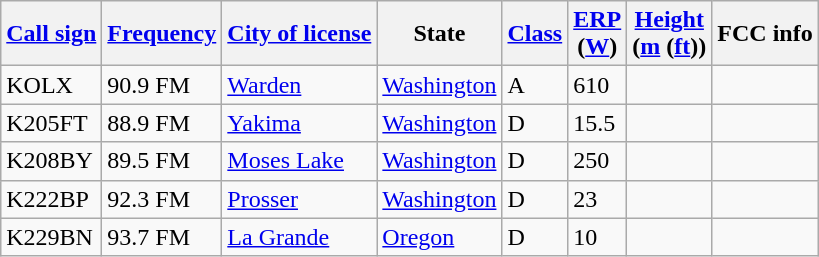<table class="wikitable sortable">
<tr>
<th><a href='#'>Call sign</a></th>
<th data-sort-type="number"><a href='#'>Frequency</a></th>
<th><a href='#'>City of license</a></th>
<th>State</th>
<th><a href='#'>Class</a></th>
<th data-sort-type="number"><a href='#'>ERP</a><br>(<a href='#'>W</a>)</th>
<th data-sort-type="number"><a href='#'>Height</a><br>(<a href='#'>m</a> (<a href='#'>ft</a>))</th>
<th class="unsortable">FCC info</th>
</tr>
<tr>
<td>KOLX</td>
<td>90.9 FM</td>
<td><a href='#'>Warden</a></td>
<td><a href='#'>Washington</a></td>
<td>A</td>
<td>610</td>
<td></td>
<td></td>
</tr>
<tr>
<td>K205FT</td>
<td>88.9 FM</td>
<td><a href='#'>Yakima</a></td>
<td><a href='#'>Washington</a></td>
<td>D</td>
<td>15.5</td>
<td></td>
<td></td>
</tr>
<tr>
<td>K208BY</td>
<td>89.5 FM</td>
<td><a href='#'>Moses Lake</a></td>
<td><a href='#'>Washington</a></td>
<td>D</td>
<td>250</td>
<td></td>
<td></td>
</tr>
<tr>
<td>K222BP</td>
<td>92.3 FM</td>
<td><a href='#'>Prosser</a></td>
<td><a href='#'>Washington</a></td>
<td>D</td>
<td>23</td>
<td></td>
<td></td>
</tr>
<tr>
<td>K229BN</td>
<td>93.7 FM</td>
<td><a href='#'>La Grande</a></td>
<td><a href='#'>Oregon</a></td>
<td>D</td>
<td>10</td>
<td></td>
<td></td>
</tr>
</table>
